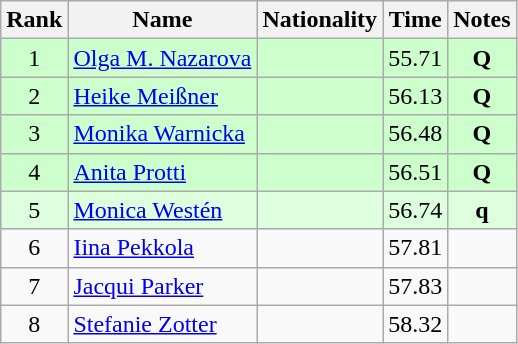<table class="wikitable sortable" style="text-align:center">
<tr>
<th>Rank</th>
<th>Name</th>
<th>Nationality</th>
<th>Time</th>
<th>Notes</th>
</tr>
<tr bgcolor=ccffcc>
<td>1</td>
<td align=left><a href='#'>Olga M. Nazarova</a></td>
<td align=left></td>
<td>55.71</td>
<td><strong>Q</strong></td>
</tr>
<tr bgcolor=ccffcc>
<td>2</td>
<td align=left><a href='#'>Heike Meißner</a></td>
<td align=left></td>
<td>56.13</td>
<td><strong>Q</strong></td>
</tr>
<tr bgcolor=ccffcc>
<td>3</td>
<td align=left><a href='#'>Monika Warnicka</a></td>
<td align=left></td>
<td>56.48</td>
<td><strong>Q</strong></td>
</tr>
<tr bgcolor=ccffcc>
<td>4</td>
<td align=left><a href='#'>Anita Protti</a></td>
<td align=left></td>
<td>56.51</td>
<td><strong>Q</strong></td>
</tr>
<tr bgcolor=ddffdd>
<td>5</td>
<td align=left><a href='#'>Monica Westén</a></td>
<td align=left></td>
<td>56.74</td>
<td><strong>q</strong></td>
</tr>
<tr>
<td>6</td>
<td align=left><a href='#'>Iina Pekkola</a></td>
<td align=left></td>
<td>57.81</td>
<td></td>
</tr>
<tr>
<td>7</td>
<td align=left><a href='#'>Jacqui Parker</a></td>
<td align=left></td>
<td>57.83</td>
<td></td>
</tr>
<tr>
<td>8</td>
<td align=left><a href='#'>Stefanie Zotter</a></td>
<td align=left></td>
<td>58.32</td>
<td></td>
</tr>
</table>
